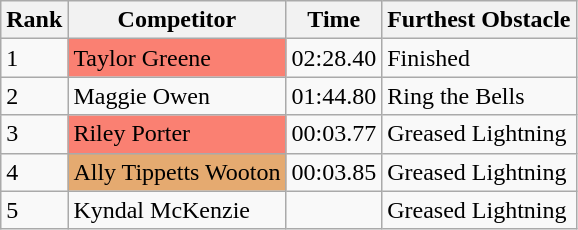<table class="wikitable sortable mw-collapsible">
<tr>
<th>Rank</th>
<th>Competitor</th>
<th>Time</th>
<th>Furthest Obstacle</th>
</tr>
<tr>
<td>1</td>
<td style="background-color:#FA8072">Taylor Greene</td>
<td>02:28.40</td>
<td>Finished</td>
</tr>
<tr>
<td>2</td>
<td>Maggie Owen</td>
<td>01:44.80</td>
<td>Ring the Bells</td>
</tr>
<tr>
<td>3</td>
<td style="background-color:#FA8072">Riley Porter</td>
<td>00:03.77</td>
<td>Greased Lightning</td>
</tr>
<tr>
<td>4</td>
<td style="background-color:#E5AA70">Ally Tippetts Wooton</td>
<td>00:03.85</td>
<td>Greased Lightning</td>
</tr>
<tr>
<td>5</td>
<td>Kyndal McKenzie</td>
<td></td>
<td>Greased Lightning</td>
</tr>
</table>
